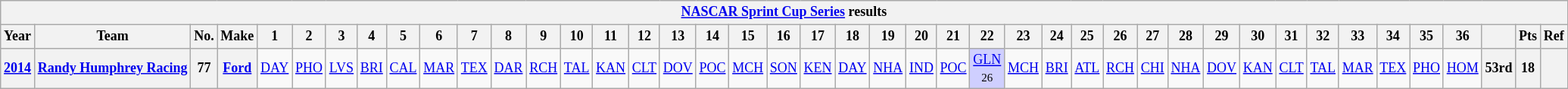<table class="wikitable" style="text-align:center; font-size:75%">
<tr>
<th colspan=43><a href='#'>NASCAR Sprint Cup Series</a> results</th>
</tr>
<tr>
<th>Year</th>
<th>Team</th>
<th>No.</th>
<th>Make</th>
<th>1</th>
<th>2</th>
<th>3</th>
<th>4</th>
<th>5</th>
<th>6</th>
<th>7</th>
<th>8</th>
<th>9</th>
<th>10</th>
<th>11</th>
<th>12</th>
<th>13</th>
<th>14</th>
<th>15</th>
<th>16</th>
<th>17</th>
<th>18</th>
<th>19</th>
<th>20</th>
<th>21</th>
<th>22</th>
<th>23</th>
<th>24</th>
<th>25</th>
<th>26</th>
<th>27</th>
<th>28</th>
<th>29</th>
<th>30</th>
<th>31</th>
<th>32</th>
<th>33</th>
<th>34</th>
<th>35</th>
<th>36</th>
<th></th>
<th>Pts</th>
<th>Ref</th>
</tr>
<tr>
<th><a href='#'>2014</a></th>
<th nowrap><a href='#'>Randy Humphrey Racing</a></th>
<th>77</th>
<th><a href='#'>Ford</a></th>
<td><a href='#'>DAY</a></td>
<td><a href='#'>PHO</a></td>
<td><a href='#'>LVS</a></td>
<td><a href='#'>BRI</a></td>
<td><a href='#'>CAL</a></td>
<td><a href='#'>MAR</a></td>
<td><a href='#'>TEX</a></td>
<td><a href='#'>DAR</a></td>
<td><a href='#'>RCH</a></td>
<td><a href='#'>TAL</a></td>
<td><a href='#'>KAN</a></td>
<td><a href='#'>CLT</a></td>
<td><a href='#'>DOV</a></td>
<td><a href='#'>POC</a></td>
<td><a href='#'>MCH</a></td>
<td><a href='#'>SON</a></td>
<td><a href='#'>KEN</a></td>
<td><a href='#'>DAY</a></td>
<td><a href='#'>NHA</a></td>
<td><a href='#'>IND</a></td>
<td><a href='#'>POC</a></td>
<td style="background:#CFCFFF;"><a href='#'>GLN</a><br><small>26</small></td>
<td><a href='#'>MCH</a></td>
<td><a href='#'>BRI</a></td>
<td><a href='#'>ATL</a></td>
<td><a href='#'>RCH</a></td>
<td><a href='#'>CHI</a></td>
<td><a href='#'>NHA</a></td>
<td><a href='#'>DOV</a></td>
<td><a href='#'>KAN</a></td>
<td><a href='#'>CLT</a></td>
<td><a href='#'>TAL</a></td>
<td><a href='#'>MAR</a></td>
<td><a href='#'>TEX</a></td>
<td><a href='#'>PHO</a></td>
<td><a href='#'>HOM</a></td>
<th>53rd</th>
<th>18</th>
<th></th>
</tr>
</table>
